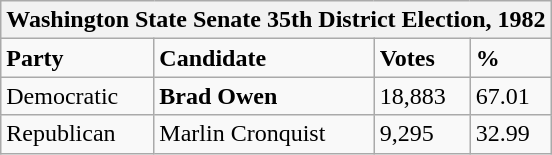<table class="wikitable">
<tr>
<th colspan="4">Washington State Senate 35th District Election, 1982</th>
</tr>
<tr>
<td><strong>Party</strong></td>
<td><strong>Candidate</strong></td>
<td><strong>Votes</strong></td>
<td><strong>%</strong></td>
</tr>
<tr>
<td>Democratic</td>
<td><strong>Brad Owen</strong></td>
<td>18,883</td>
<td>67.01</td>
</tr>
<tr>
<td>Republican</td>
<td>Marlin Cronquist</td>
<td>9,295</td>
<td>32.99</td>
</tr>
</table>
